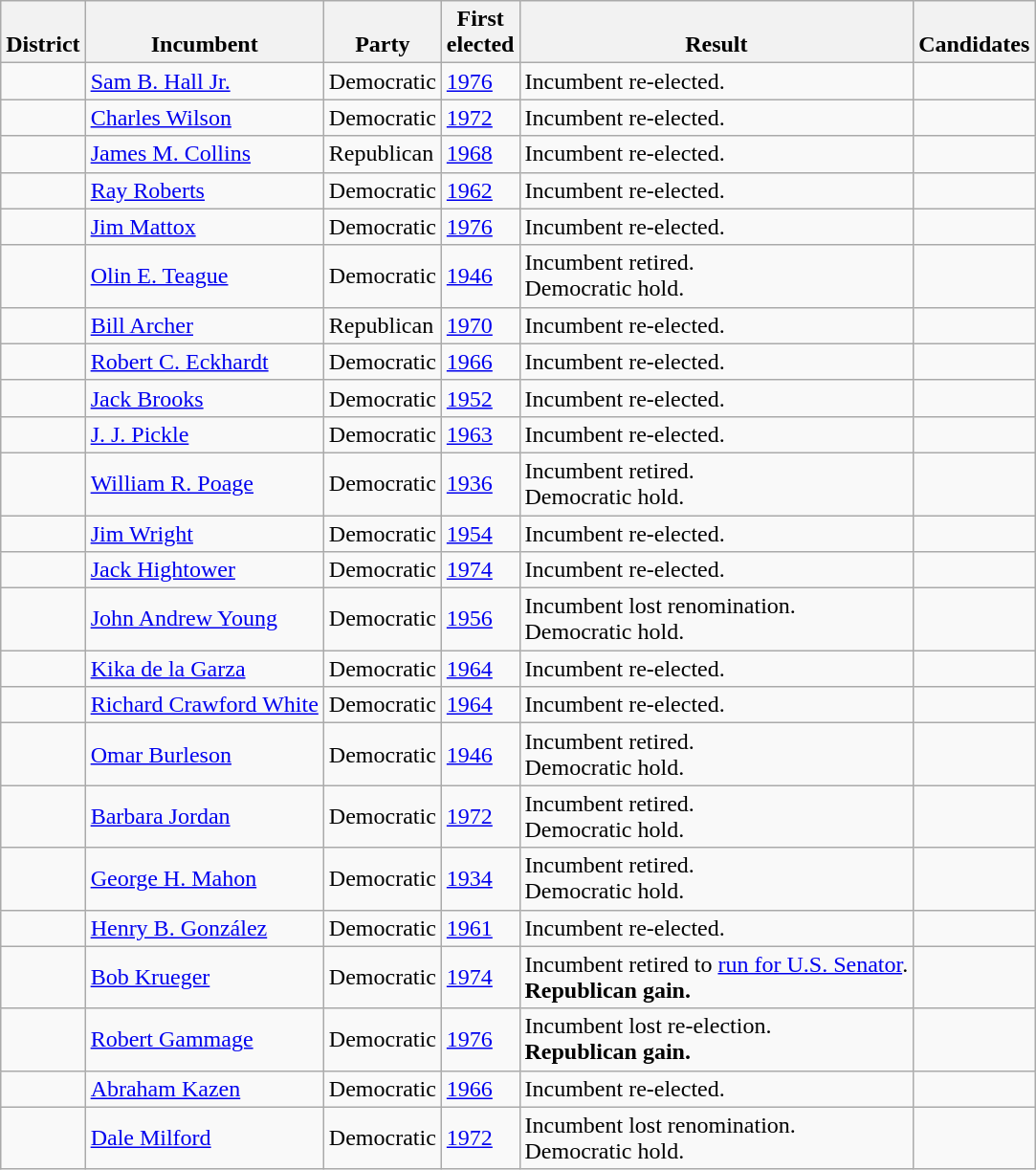<table class=wikitable>
<tr valign=bottom>
<th>District</th>
<th>Incumbent</th>
<th>Party</th>
<th>First<br>elected</th>
<th>Result</th>
<th>Candidates</th>
</tr>
<tr>
<td></td>
<td><a href='#'>Sam B. Hall Jr.</a></td>
<td>Democratic</td>
<td><a href='#'>1976</a></td>
<td>Incumbent re-elected.</td>
<td nowrap></td>
</tr>
<tr>
<td></td>
<td><a href='#'>Charles Wilson</a></td>
<td>Democratic</td>
<td><a href='#'>1972</a></td>
<td>Incumbent re-elected.</td>
<td nowrap></td>
</tr>
<tr>
<td></td>
<td><a href='#'>James M. Collins</a></td>
<td>Republican</td>
<td><a href='#'>1968</a></td>
<td>Incumbent re-elected.</td>
<td nowrap></td>
</tr>
<tr>
<td></td>
<td><a href='#'>Ray Roberts</a></td>
<td>Democratic</td>
<td><a href='#'>1962</a></td>
<td>Incumbent re-elected.</td>
<td nowrap></td>
</tr>
<tr>
<td></td>
<td><a href='#'>Jim Mattox</a></td>
<td>Democratic</td>
<td><a href='#'>1976</a></td>
<td>Incumbent re-elected.</td>
<td nowrap></td>
</tr>
<tr>
<td></td>
<td><a href='#'>Olin E. Teague</a></td>
<td>Democratic</td>
<td><a href='#'>1946</a></td>
<td>Incumbent retired.<br>Democratic hold.</td>
<td nowrap></td>
</tr>
<tr>
<td></td>
<td><a href='#'>Bill Archer</a></td>
<td>Republican</td>
<td><a href='#'>1970</a></td>
<td>Incumbent re-elected.</td>
<td nowrap></td>
</tr>
<tr>
<td></td>
<td><a href='#'>Robert C. Eckhardt</a></td>
<td>Democratic</td>
<td><a href='#'>1966</a></td>
<td>Incumbent re-elected.</td>
<td nowrap></td>
</tr>
<tr>
<td></td>
<td><a href='#'>Jack Brooks</a></td>
<td>Democratic</td>
<td><a href='#'>1952</a></td>
<td>Incumbent re-elected.</td>
<td nowrap></td>
</tr>
<tr>
<td></td>
<td><a href='#'>J. J. Pickle</a></td>
<td>Democratic</td>
<td><a href='#'>1963</a></td>
<td>Incumbent re-elected.</td>
<td nowrap></td>
</tr>
<tr>
<td></td>
<td><a href='#'>William R. Poage</a></td>
<td>Democratic</td>
<td><a href='#'>1936</a></td>
<td>Incumbent retired.<br>Democratic hold.</td>
<td nowrap></td>
</tr>
<tr>
<td></td>
<td><a href='#'>Jim Wright</a></td>
<td>Democratic</td>
<td><a href='#'>1954</a></td>
<td>Incumbent re-elected.</td>
<td nowrap></td>
</tr>
<tr>
<td></td>
<td><a href='#'>Jack Hightower</a></td>
<td>Democratic</td>
<td><a href='#'>1974</a></td>
<td>Incumbent re-elected.</td>
<td nowrap></td>
</tr>
<tr>
<td></td>
<td><a href='#'>John Andrew Young</a></td>
<td>Democratic</td>
<td><a href='#'>1956</a></td>
<td>Incumbent lost renomination.<br>Democratic hold.</td>
<td nowrap></td>
</tr>
<tr>
<td></td>
<td><a href='#'>Kika de la Garza</a></td>
<td>Democratic</td>
<td><a href='#'>1964</a></td>
<td>Incumbent re-elected.</td>
<td nowrap></td>
</tr>
<tr>
<td></td>
<td><a href='#'>Richard Crawford White</a></td>
<td>Democratic</td>
<td><a href='#'>1964</a></td>
<td>Incumbent re-elected.</td>
<td nowrap></td>
</tr>
<tr>
<td></td>
<td><a href='#'>Omar Burleson</a></td>
<td>Democratic</td>
<td><a href='#'>1946</a></td>
<td>Incumbent retired.<br>Democratic hold.</td>
<td nowrap></td>
</tr>
<tr>
<td></td>
<td><a href='#'>Barbara Jordan</a></td>
<td>Democratic</td>
<td><a href='#'>1972</a></td>
<td>Incumbent retired.<br>Democratic hold.</td>
<td nowrap></td>
</tr>
<tr>
<td></td>
<td><a href='#'>George H. Mahon</a></td>
<td>Democratic</td>
<td><a href='#'>1934</a></td>
<td>Incumbent retired.<br>Democratic hold.</td>
<td nowrap></td>
</tr>
<tr>
<td></td>
<td><a href='#'>Henry B. González</a></td>
<td>Democratic</td>
<td><a href='#'>1961</a></td>
<td>Incumbent re-elected.</td>
<td nowrap></td>
</tr>
<tr>
<td></td>
<td><a href='#'>Bob Krueger</a></td>
<td>Democratic</td>
<td><a href='#'>1974</a></td>
<td>Incumbent retired to <a href='#'>run for U.S. Senator</a>.<br><strong>Republican gain.</strong></td>
<td nowrap></td>
</tr>
<tr>
<td></td>
<td><a href='#'>Robert Gammage</a></td>
<td>Democratic</td>
<td><a href='#'>1976</a></td>
<td>Incumbent lost re-election.<br><strong>Republican gain.</strong></td>
<td nowrap></td>
</tr>
<tr>
<td></td>
<td><a href='#'>Abraham Kazen</a></td>
<td>Democratic</td>
<td><a href='#'>1966</a></td>
<td>Incumbent re-elected.</td>
<td nowrap></td>
</tr>
<tr>
<td></td>
<td><a href='#'>Dale Milford</a></td>
<td>Democratic</td>
<td><a href='#'>1972</a></td>
<td>Incumbent lost renomination.<br>Democratic hold.</td>
<td nowrap></td>
</tr>
</table>
